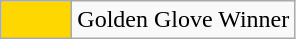<table class="wikitable plainrowheaders">
<tr>
<th scope="row" style="text-align:center; background:#FFD700" width="40"></th>
<td>Golden Glove Winner</td>
</tr>
</table>
